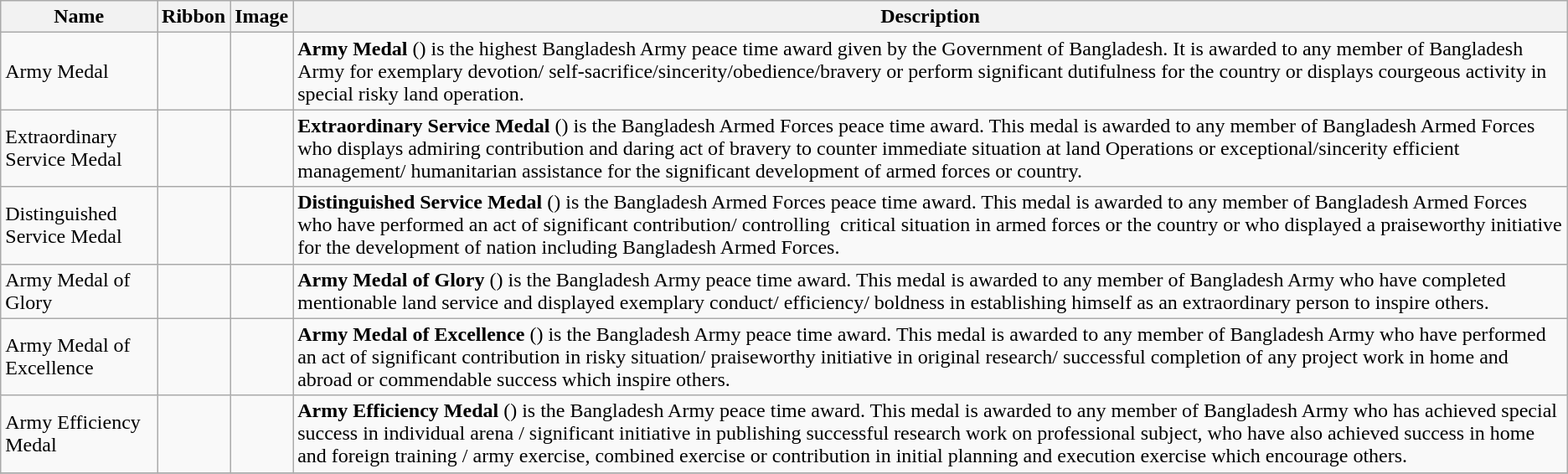<table class="wikitable">
<tr>
<th>Name</th>
<th>Ribbon</th>
<th>Image</th>
<th>Description</th>
</tr>
<tr>
<td>Army Medal</td>
<td></td>
<td></td>
<td><strong>Army Medal</strong> () is the highest Bangladesh Army peace time award given by the Government of Bangladesh. It is awarded to any member of Bangladesh Army for exemplary devotion/ self-sacrifice/sincerity/obedience/bravery or perform significant dutifulness for the country or displays courgeous activity in special risky land operation.</td>
</tr>
<tr>
<td>Extraordinary Service Medal</td>
<td></td>
<td></td>
<td><strong>Extraordinary Service Medal</strong> () is the Bangladesh Armed Forces peace time award. This medal is awarded to any member of Bangladesh Armed Forces who displays admiring contribution and daring act of bravery to counter immediate situation at land Operations or exceptional/sincerity efficient management/ humanitarian assistance for the significant development of armed forces or country.</td>
</tr>
<tr>
<td>Distinguished Service Medal</td>
<td></td>
<td></td>
<td><strong>Distinguished Service Medal</strong> () is the Bangladesh Armed Forces peace time award. This medal is awarded to any member of Bangladesh Armed Forces who have performed an act of significant contribution/ controlling  critical situation in armed forces or the country or who displayed a praiseworthy initiative for the development of nation including Bangladesh Armed Forces.</td>
</tr>
<tr>
<td>Army Medal of Glory</td>
<td></td>
<td></td>
<td><strong>Army Medal of Glory</strong> () is the Bangladesh Army peace time award. This medal is awarded to any member of Bangladesh Army who have completed mentionable land service and displayed exemplary conduct/ efficiency/ boldness in establishing himself as an extraordinary person to inspire others.</td>
</tr>
<tr>
<td>Army Medal of Excellence</td>
<td></td>
<td></td>
<td><strong>Army Medal of Excellence</strong> () is the Bangladesh Army peace time award. This medal is awarded to any member of Bangladesh Army who have performed an act of significant contribution in risky situation/ praiseworthy initiative in original research/ successful completion of any project work in home and abroad or commendable success which inspire others.</td>
</tr>
<tr>
<td>Army Efficiency Medal</td>
<td></td>
<td></td>
<td><strong>Army Efficiency Medal</strong> () is the Bangladesh Army peace time award. This medal is awarded to any member of Bangladesh Army who has achieved special success in individual arena / significant initiative in publishing successful research work on professional subject, who have also achieved success in home and foreign training / army exercise, combined exercise or contribution in initial planning and execution exercise which encourage others.</td>
</tr>
<tr>
</tr>
</table>
